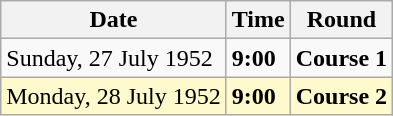<table class="wikitable">
<tr>
<th>Date</th>
<th>Time</th>
<th>Round</th>
</tr>
<tr>
<td>Sunday, 27 July 1952</td>
<td><strong>9:00</strong></td>
<td><strong>Course 1</strong></td>
</tr>
<tr style=background:lemonchiffon>
<td>Monday, 28 July 1952</td>
<td><strong>9:00</strong></td>
<td><strong>Course 2</strong></td>
</tr>
</table>
